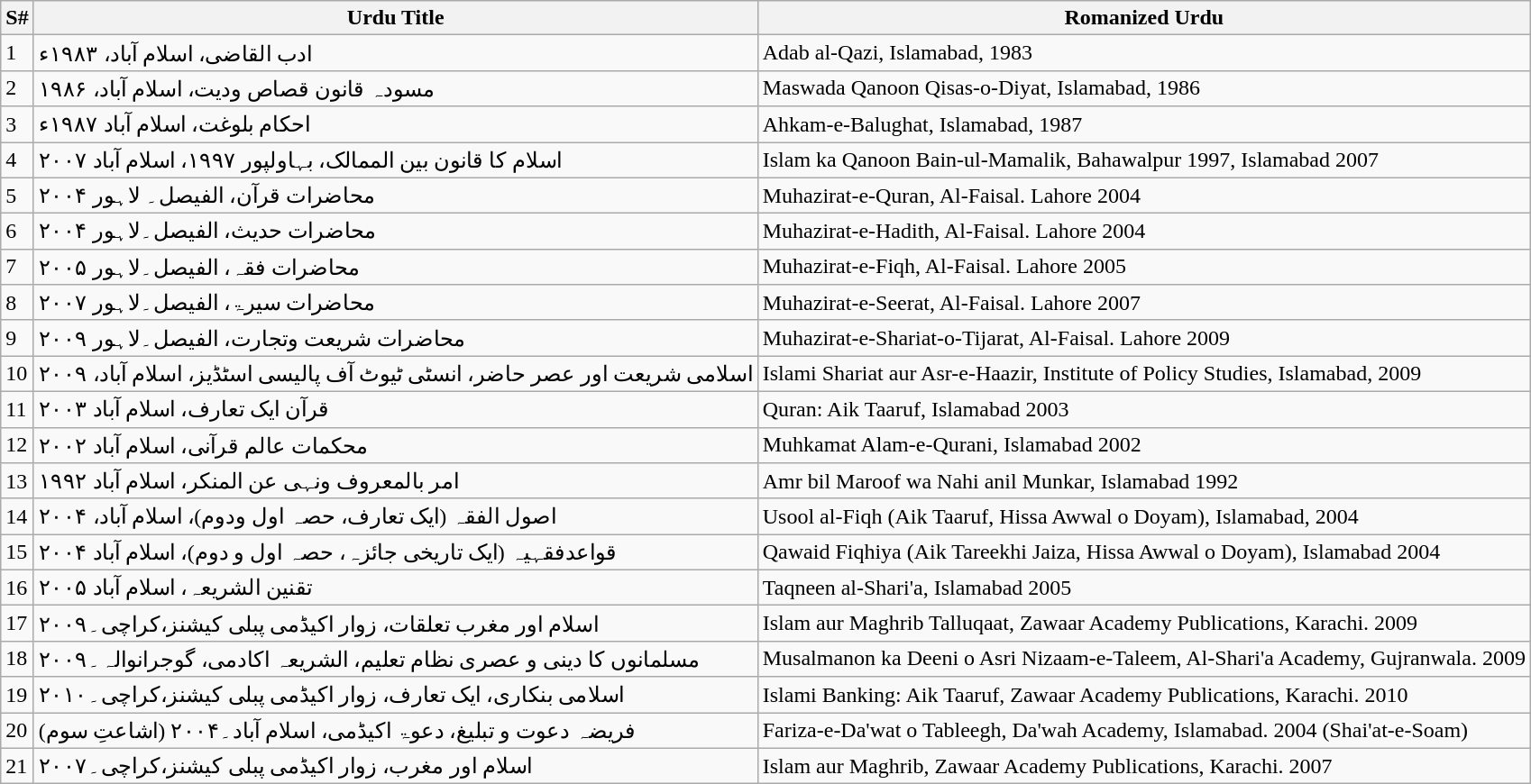<table class="wikitable">
<tr>
<th>S#</th>
<th>Urdu Title</th>
<th>Romanized Urdu</th>
</tr>
<tr>
<td>1</td>
<td>ادب القاضی، اسلام آباد، ۱۹۸۳ء</td>
<td>Adab al-Qazi, Islamabad, 1983</td>
</tr>
<tr>
<td>2</td>
<td>مسودہ قانون قصاص ودیت، اسلام آباد، ۱۹۸۶</td>
<td>Maswada Qanoon Qisas-o-Diyat, Islamabad, 1986</td>
</tr>
<tr>
<td>3</td>
<td>احکام بلوغت، اسلام آباد ۱۹۸۷ء</td>
<td>Ahkam-e-Balughat, Islamabad, 1987</td>
</tr>
<tr>
<td>4</td>
<td>اسلام کا قانون بین الممالک، بہاولپور ۱۹۹۷، اسلام آباد ۲۰۰۷</td>
<td>Islam ka Qanoon Bain-ul-Mamalik, Bahawalpur 1997, Islamabad 2007</td>
</tr>
<tr>
<td>5</td>
<td>محاضرات قرآن، الفیصل۔ لاہور ۲۰۰۴</td>
<td>Muhazirat-e-Quran, Al-Faisal. Lahore 2004</td>
</tr>
<tr>
<td>6</td>
<td>محاضرات حدیث، الفیصل۔لاہور ۲۰۰۴</td>
<td>Muhazirat-e-Hadith, Al-Faisal. Lahore 2004</td>
</tr>
<tr>
<td>7</td>
<td>محاضرات فقہ، الفیصل۔لاہور ۲۰۰۵</td>
<td>Muhazirat-e-Fiqh, Al-Faisal. Lahore 2005</td>
</tr>
<tr>
<td>8</td>
<td>محاضرات سیرۃ، الفیصل۔لاہور ۲۰۰۷</td>
<td>Muhazirat-e-Seerat, Al-Faisal. Lahore 2007</td>
</tr>
<tr>
<td>9</td>
<td>محاضرات شریعت وتجارت، الفیصل۔لاہور ۲۰۰۹</td>
<td>Muhazirat-e-Shariat-o-Tijarat, Al-Faisal. Lahore 2009</td>
</tr>
<tr>
<td>10</td>
<td>اسلامی شریعت اور عصر حاضر، انسٹی ٹیوٹ آف پالیسی اسٹڈیز، اسلام آباد، ۲۰۰۹</td>
<td>Islami Shariat aur Asr-e-Haazir, Institute of Policy Studies, Islamabad, 2009</td>
</tr>
<tr>
<td>11</td>
<td>قرآن ایک تعارف، اسلام آباد ۲۰۰۳</td>
<td>Quran: Aik Taaruf, Islamabad 2003</td>
</tr>
<tr>
<td>12</td>
<td>محکمات عالم قرآنی، اسلام آباد ۲۰۰۲</td>
<td>Muhkamat Alam-e-Qurani, Islamabad 2002</td>
</tr>
<tr>
<td>13</td>
<td>امر بالمعروف ونہی عن المنکر، اسلام آباد ۱۹۹۲</td>
<td>Amr bil Maroof wa Nahi anil Munkar, Islamabad 1992</td>
</tr>
<tr>
<td>14</td>
<td>اصول الفقہ (ایک تعارف، حصہ اول ودوم)، اسلام آباد، ۲۰۰۴</td>
<td>Usool al-Fiqh (Aik Taaruf, Hissa Awwal o Doyam), Islamabad, 2004</td>
</tr>
<tr>
<td>15</td>
<td>قواعدفقہیہ (ایک تاریخی جائزہ، حصہ اول و دوم)، اسلام آباد ۲۰۰۴</td>
<td>Qawaid Fiqhiya (Aik Tareekhi Jaiza, Hissa Awwal o Doyam), Islamabad 2004</td>
</tr>
<tr>
<td>16</td>
<td>تقنین الشریعہ، اسلام آباد ۲۰۰۵</td>
<td>Taqneen al-Shari'a, Islamabad 2005</td>
</tr>
<tr>
<td>17</td>
<td>اسلام اور مغرب تعلقات، زوار اکیڈمی پبلی کیشنز،کراچی۔۲۰۰۹</td>
<td>Islam aur Maghrib Talluqaat, Zawaar Academy Publications, Karachi. 2009</td>
</tr>
<tr>
<td>18</td>
<td>مسلمانوں کا دینی و عصری نظام تعلیم، الشریعہ اکادمی، گوجرانوالہ۔۲۰۰۹</td>
<td>Musalmanon ka Deeni o Asri Nizaam-e-Taleem, Al-Shari'a Academy, Gujranwala. 2009</td>
</tr>
<tr>
<td>19</td>
<td>اسلامی بنکاری، ایک تعارف، زوار اکیڈمی پبلی کیشنز،کراچی۔۲۰۱۰</td>
<td>Islami Banking: Aik Taaruf, Zawaar Academy Publications, Karachi. 2010</td>
</tr>
<tr>
<td>20</td>
<td>فریضہ دعوت و تبلیغ، دعوۃ اکیڈمی، اسلام آباد۔۲۰۰۴ (اشاعتِ سوم)</td>
<td>Fariza-e-Da'wat o Tableegh, Da'wah Academy, Islamabad. 2004 (Shai'at-e-Soam)</td>
</tr>
<tr>
<td>21</td>
<td>اسلام اور مغرب، زوار اکیڈمی پبلی کیشنز،کراچی۔۲۰۰۷</td>
<td>Islam aur Maghrib, Zawaar Academy Publications, Karachi. 2007</td>
</tr>
</table>
